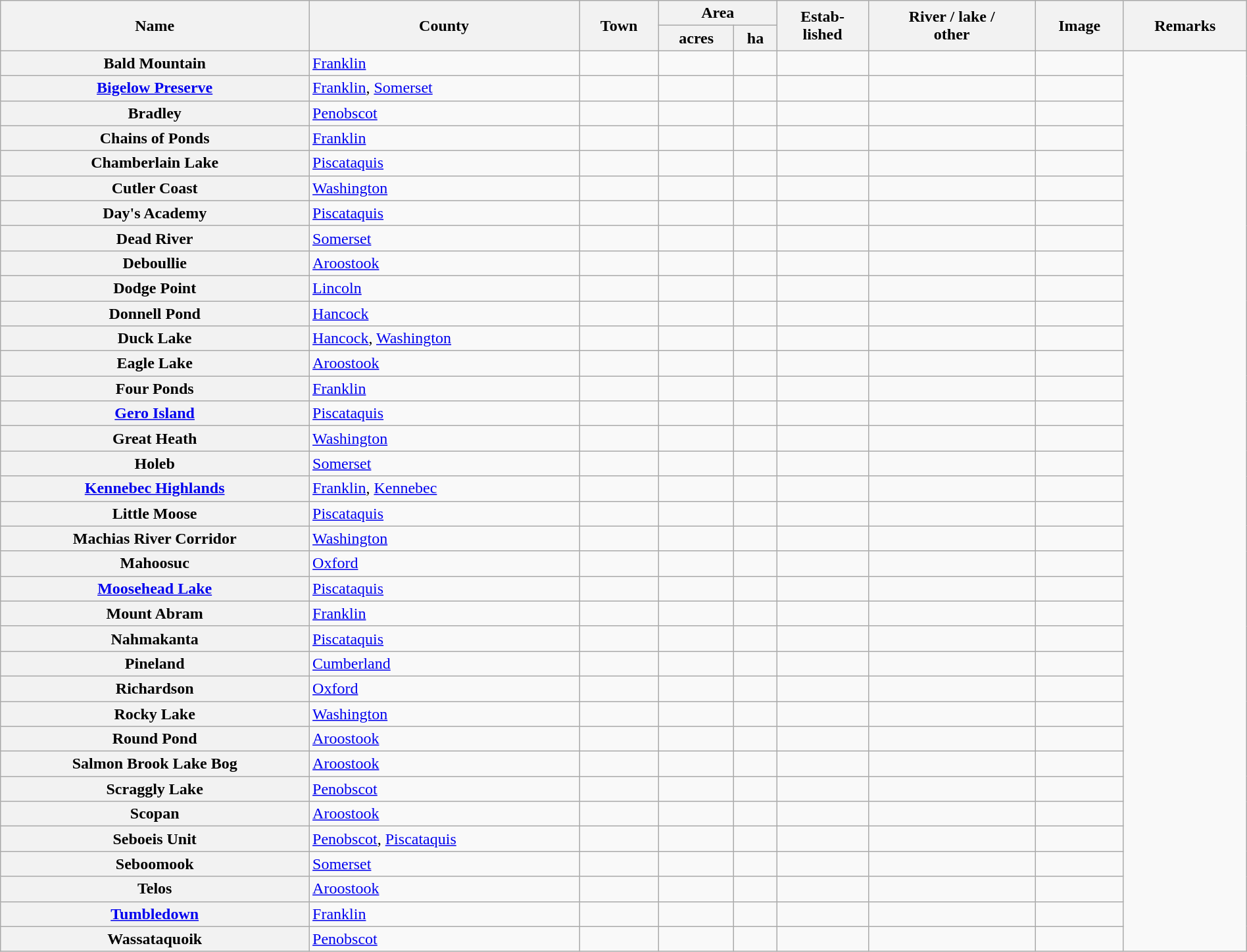<table class="wikitable sortable" style="width:100%">
<tr>
<th style="width:*;" rowspan=2>Name</th>
<th style="width:*;" rowspan=2>County</th>
<th style="width:*;" rowspan=2>Town</th>
<th style="width:*;" colspan=2>Area</th>
<th style="width:*;" rowspan=2>Estab-<br> lished</th>
<th style="width:*;" rowspan=2>River / lake /<br> other</th>
<th style="width:*;" class="unsortable" rowspan=2>Image</th>
<th style="width:*;" class="unsortable" rowspan=2>Remarks</th>
</tr>
<tr>
<th>acres</th>
<th>ha</th>
</tr>
<tr>
<th scope="row">Bald Mountain</th>
<td><a href='#'>Franklin</a></td>
<td></td>
<td></td>
<td></td>
<td></td>
<td></td>
<td></td>
</tr>
<tr>
<th scope="row"><a href='#'>Bigelow Preserve</a></th>
<td><a href='#'>Franklin</a>, <a href='#'>Somerset</a></td>
<td></td>
<td></td>
<td></td>
<td></td>
<td></td>
<td></td>
</tr>
<tr>
<th scope="row">Bradley</th>
<td><a href='#'>Penobscot</a></td>
<td></td>
<td></td>
<td></td>
<td></td>
<td></td>
<td></td>
</tr>
<tr>
<th scope="row">Chains of Ponds</th>
<td><a href='#'>Franklin</a></td>
<td></td>
<td></td>
<td></td>
<td></td>
<td></td>
<td></td>
</tr>
<tr>
<th scope="row">Chamberlain Lake</th>
<td><a href='#'>Piscataquis</a></td>
<td></td>
<td></td>
<td></td>
<td></td>
<td></td>
<td></td>
</tr>
<tr>
<th scope="row">Cutler Coast</th>
<td><a href='#'>Washington</a></td>
<td></td>
<td></td>
<td></td>
<td></td>
<td></td>
<td></td>
</tr>
<tr>
<th scope="row">Day's Academy</th>
<td><a href='#'>Piscataquis</a></td>
<td></td>
<td></td>
<td></td>
<td></td>
<td></td>
<td></td>
</tr>
<tr>
<th scope="row">Dead River</th>
<td><a href='#'>Somerset</a></td>
<td></td>
<td></td>
<td></td>
<td></td>
<td></td>
<td></td>
</tr>
<tr>
<th scope="row">Deboullie</th>
<td><a href='#'>Aroostook</a></td>
<td></td>
<td></td>
<td></td>
<td></td>
<td></td>
<td></td>
</tr>
<tr>
<th scope="row">Dodge Point</th>
<td><a href='#'>Lincoln</a></td>
<td></td>
<td></td>
<td></td>
<td></td>
<td></td>
<td></td>
</tr>
<tr>
<th scope="row">Donnell Pond</th>
<td><a href='#'>Hancock</a></td>
<td></td>
<td></td>
<td></td>
<td></td>
<td></td>
<td></td>
</tr>
<tr>
<th scope="row">Duck Lake</th>
<td><a href='#'>Hancock</a>, <a href='#'>Washington</a></td>
<td></td>
<td></td>
<td></td>
<td></td>
<td></td>
<td></td>
</tr>
<tr>
<th scope="row">Eagle Lake</th>
<td><a href='#'>Aroostook</a></td>
<td></td>
<td></td>
<td></td>
<td></td>
<td></td>
<td></td>
</tr>
<tr>
<th scope="row">Four Ponds</th>
<td><a href='#'>Franklin</a></td>
<td></td>
<td></td>
<td></td>
<td></td>
<td></td>
<td></td>
</tr>
<tr>
<th scope="row"><a href='#'>Gero Island</a></th>
<td><a href='#'>Piscataquis</a></td>
<td></td>
<td></td>
<td></td>
<td></td>
<td></td>
<td></td>
</tr>
<tr>
<th scope="row">Great Heath</th>
<td><a href='#'>Washington</a></td>
<td></td>
<td></td>
<td></td>
<td></td>
<td></td>
<td></td>
</tr>
<tr>
<th scope="row">Holeb</th>
<td><a href='#'>Somerset</a></td>
<td></td>
<td></td>
<td></td>
<td></td>
<td></td>
<td></td>
</tr>
<tr>
<th scope="row"><a href='#'>Kennebec Highlands</a></th>
<td><a href='#'>Franklin</a>, <a href='#'>Kennebec</a></td>
<td></td>
<td></td>
<td></td>
<td></td>
<td></td>
<td></td>
</tr>
<tr>
<th scope="row">Little Moose</th>
<td><a href='#'>Piscataquis</a></td>
<td></td>
<td></td>
<td></td>
<td></td>
<td></td>
<td></td>
</tr>
<tr>
<th scope="row">Machias River Corridor</th>
<td><a href='#'>Washington</a></td>
<td></td>
<td></td>
<td></td>
<td></td>
<td></td>
<td></td>
</tr>
<tr>
<th scope="row">Mahoosuc</th>
<td><a href='#'>Oxford</a></td>
<td></td>
<td></td>
<td></td>
<td></td>
<td></td>
<td></td>
</tr>
<tr>
<th scope="row"><a href='#'>Moosehead Lake</a></th>
<td><a href='#'>Piscataquis</a></td>
<td></td>
<td></td>
<td></td>
<td></td>
<td></td>
<td></td>
</tr>
<tr>
<th scope="row">Mount Abram</th>
<td><a href='#'>Franklin</a></td>
<td></td>
<td></td>
<td></td>
<td></td>
<td></td>
<td></td>
</tr>
<tr>
<th scope="row">Nahmakanta</th>
<td><a href='#'>Piscataquis</a></td>
<td></td>
<td></td>
<td></td>
<td></td>
<td></td>
<td></td>
</tr>
<tr>
<th scope="row">Pineland</th>
<td><a href='#'>Cumberland</a></td>
<td></td>
<td></td>
<td></td>
<td></td>
<td></td>
<td></td>
</tr>
<tr>
<th scope="row">Richardson</th>
<td><a href='#'>Oxford</a></td>
<td></td>
<td></td>
<td></td>
<td></td>
<td></td>
<td></td>
</tr>
<tr>
<th scope="row">Rocky Lake</th>
<td><a href='#'>Washington</a></td>
<td></td>
<td></td>
<td></td>
<td></td>
<td></td>
<td></td>
</tr>
<tr>
<th scope="row">Round Pond</th>
<td><a href='#'>Aroostook</a></td>
<td></td>
<td></td>
<td></td>
<td></td>
<td></td>
<td></td>
</tr>
<tr>
<th scope="row">Salmon Brook Lake Bog</th>
<td><a href='#'>Aroostook</a></td>
<td></td>
<td></td>
<td></td>
<td></td>
<td></td>
<td></td>
</tr>
<tr>
<th scope="row">Scraggly Lake</th>
<td><a href='#'>Penobscot</a></td>
<td></td>
<td></td>
<td></td>
<td></td>
<td></td>
<td></td>
</tr>
<tr>
<th scope="row">Scopan</th>
<td><a href='#'>Aroostook</a></td>
<td></td>
<td></td>
<td></td>
<td></td>
<td></td>
<td></td>
</tr>
<tr>
<th scope="row">Seboeis Unit</th>
<td><a href='#'>Penobscot</a>, <a href='#'>Piscataquis</a></td>
<td></td>
<td></td>
<td></td>
<td></td>
<td></td>
<td></td>
</tr>
<tr>
<th scope="row">Seboomook</th>
<td><a href='#'>Somerset</a></td>
<td></td>
<td></td>
<td></td>
<td></td>
<td></td>
<td></td>
</tr>
<tr>
<th scope="row">Telos</th>
<td><a href='#'>Aroostook</a></td>
<td></td>
<td></td>
<td></td>
<td></td>
<td></td>
<td></td>
</tr>
<tr>
<th scope="row"><a href='#'>Tumbledown</a></th>
<td><a href='#'>Franklin</a></td>
<td></td>
<td></td>
<td></td>
<td></td>
<td></td>
<td></td>
</tr>
<tr>
<th scope="row">Wassataquoik</th>
<td><a href='#'>Penobscot</a></td>
<td></td>
<td></td>
<td></td>
<td></td>
<td></td>
<td></td>
</tr>
</table>
